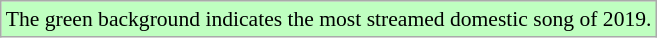<table class="wikitable" style="font-size:90%;">
<tr>
<td style="background-color:#BFFFC0">The green background indicates the most streamed domestic song of 2019.</td>
</tr>
</table>
